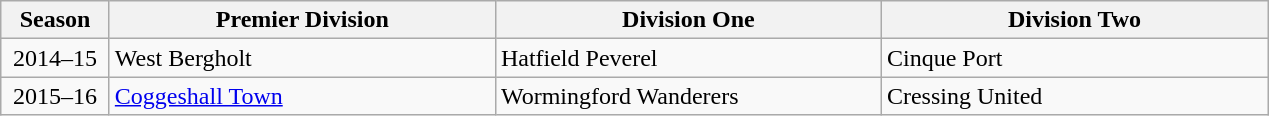<table class=wikitable style="border:0px; margin-top:-1px; margin-bottom:0;">
<tr>
<th width=65px>Season</th>
<th width=250px>Premier Division</th>
<th width=250px>Division One</th>
<th width=250px>Division Two</th>
</tr>
<tr>
<td align=center>2014–15</td>
<td>West Bergholt</td>
<td>Hatfield Peverel</td>
<td>Cinque Port</td>
</tr>
<tr>
<td align=center>2015–16</td>
<td><a href='#'>Coggeshall Town</a></td>
<td>Wormingford Wanderers</td>
<td>Cressing United</td>
</tr>
</table>
